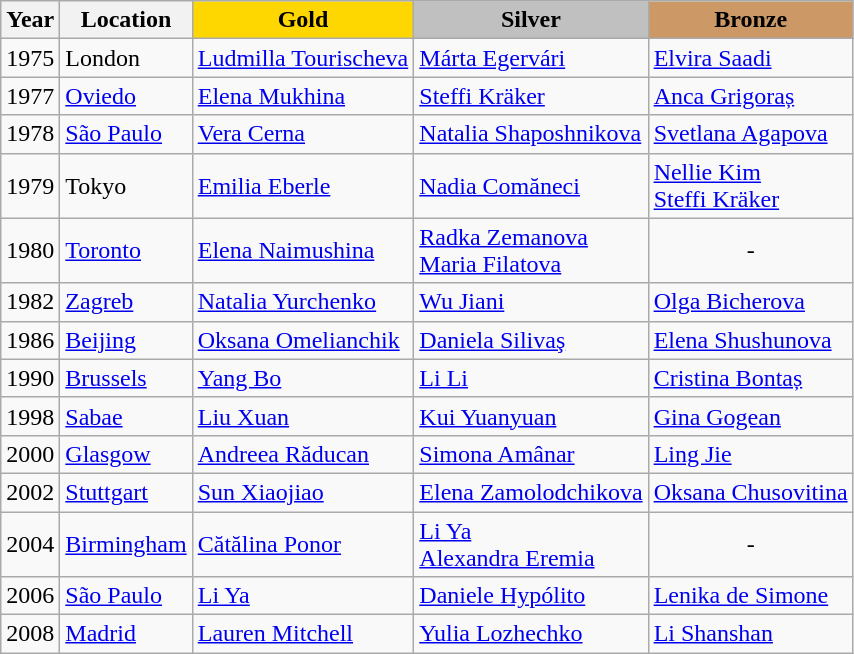<table class="wikitable">
<tr>
<th>Year</th>
<th>Location</th>
<th style="background-color:gold;">Gold</th>
<th style="background-color:silver;">Silver</th>
<th style="background-color:#cc9966;">Bronze</th>
</tr>
<tr>
<td>1975</td>
<td> London</td>
<td> <a href='#'>Ludmilla Tourischeva</a></td>
<td> <a href='#'>Márta Egervári</a></td>
<td> <a href='#'>Elvira Saadi</a></td>
</tr>
<tr>
<td>1977</td>
<td> <a href='#'>Oviedo</a></td>
<td> <a href='#'>Elena Mukhina</a></td>
<td> <a href='#'>Steffi Kräker</a></td>
<td> <a href='#'>Anca Grigoraș</a></td>
</tr>
<tr>
<td>1978</td>
<td> <a href='#'>São Paulo</a></td>
<td> <a href='#'>Vera Cerna</a></td>
<td> <a href='#'>Natalia Shaposhnikova</a></td>
<td> <a href='#'>Svetlana Agapova</a></td>
</tr>
<tr>
<td>1979</td>
<td> Tokyo</td>
<td> <a href='#'>Emilia Eberle</a></td>
<td> <a href='#'>Nadia Comăneci</a></td>
<td> <a href='#'>Nellie Kim</a> <br>  <a href='#'>Steffi Kräker</a></td>
</tr>
<tr>
<td>1980</td>
<td> <a href='#'>Toronto</a></td>
<td> <a href='#'>Elena Naimushina</a></td>
<td> <a href='#'>Radka Zemanova</a> <br>  <a href='#'>Maria Filatova</a></td>
<td align="center">-</td>
</tr>
<tr>
<td>1982</td>
<td> <a href='#'>Zagreb</a></td>
<td> <a href='#'>Natalia Yurchenko</a></td>
<td> <a href='#'>Wu Jiani</a></td>
<td> <a href='#'>Olga Bicherova</a></td>
</tr>
<tr>
<td>1986</td>
<td> <a href='#'>Beijing</a></td>
<td> <a href='#'>Oksana Omelianchik</a></td>
<td> <a href='#'>Daniela Silivaş</a></td>
<td> <a href='#'>Elena Shushunova</a></td>
</tr>
<tr>
<td>1990</td>
<td> <a href='#'>Brussels</a></td>
<td> <a href='#'>Yang Bo</a></td>
<td> <a href='#'>Li Li</a></td>
<td> <a href='#'>Cristina Bontaș</a></td>
</tr>
<tr>
<td>1998</td>
<td> <a href='#'>Sabae</a></td>
<td> <a href='#'>Liu Xuan</a></td>
<td> <a href='#'>Kui Yuanyuan</a></td>
<td> <a href='#'>Gina Gogean</a></td>
</tr>
<tr>
<td>2000</td>
<td> <a href='#'>Glasgow</a></td>
<td> <a href='#'>Andreea Răducan</a></td>
<td> <a href='#'>Simona Amânar</a></td>
<td> <a href='#'>Ling Jie</a></td>
</tr>
<tr>
<td>2002</td>
<td> <a href='#'>Stuttgart</a></td>
<td> <a href='#'>Sun Xiaojiao</a></td>
<td> <a href='#'>Elena Zamolodchikova</a></td>
<td> <a href='#'>Oksana Chusovitina</a></td>
</tr>
<tr>
<td>2004</td>
<td> <a href='#'>Birmingham</a></td>
<td> <a href='#'>Cătălina Ponor</a></td>
<td> <a href='#'>Li Ya</a> <br>  <a href='#'>Alexandra Eremia</a></td>
<td align="center">-</td>
</tr>
<tr>
<td>2006</td>
<td> <a href='#'>São Paulo</a></td>
<td> <a href='#'>Li Ya</a></td>
<td> <a href='#'>Daniele Hypólito</a></td>
<td> <a href='#'>Lenika de Simone</a></td>
</tr>
<tr>
<td>2008</td>
<td> <a href='#'>Madrid</a></td>
<td> <a href='#'>Lauren Mitchell</a></td>
<td> <a href='#'>Yulia Lozhechko</a></td>
<td> <a href='#'>Li Shanshan</a></td>
</tr>
</table>
